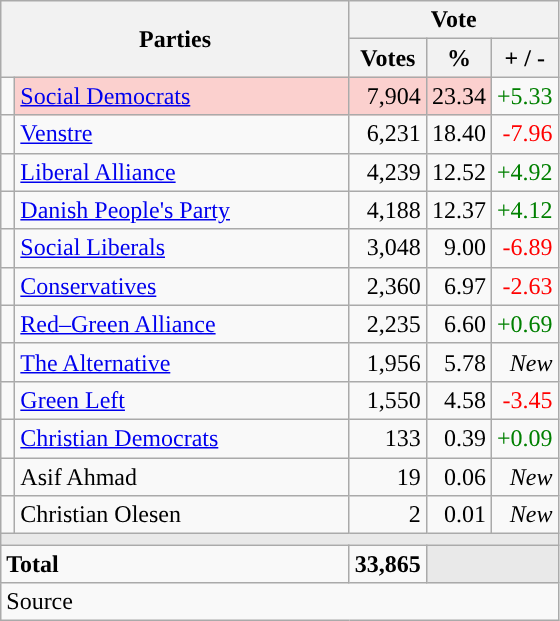<table class="wikitable" style="text-align:right;">
<tr>
<th style="text-align:centre;" rowspan="2" colspan="2" width="225">Parties</th>
<th colspan="3">Vote</th>
</tr>
<tr>
<th width="15">Votes</th>
<th width="15">%</th>
<th width="15">+ / -</th>
</tr>
<tr>
<td width="2" style="color:inherit;background:"></td>
<td bgcolor=#fbd0ce  align="left"><a href='#'>Social Democrats</a></td>
<td bgcolor=#fbd0ce>7,904</td>
<td bgcolor=#fbd0ce>23.34</td>
<td style=color:green;>+5.33</td>
</tr>
<tr>
<td width="2" style="color:inherit;background:"></td>
<td align="left"><a href='#'>Venstre</a></td>
<td>6,231</td>
<td>18.40</td>
<td style=color:red;>-7.96</td>
</tr>
<tr>
<td width="2" style="color:inherit;background:"></td>
<td align="left"><a href='#'>Liberal Alliance</a></td>
<td>4,239</td>
<td>12.52</td>
<td style=color:green;>+4.92</td>
</tr>
<tr>
<td width="2" style="color:inherit;background:"></td>
<td align="left"><a href='#'>Danish People's Party</a></td>
<td>4,188</td>
<td>12.37</td>
<td style=color:green;>+4.12</td>
</tr>
<tr>
<td width="2" style="color:inherit;background:"></td>
<td align="left"><a href='#'>Social Liberals</a></td>
<td>3,048</td>
<td>9.00</td>
<td style=color:red;>-6.89</td>
</tr>
<tr>
<td width="2" style="color:inherit;background:"></td>
<td align="left"><a href='#'>Conservatives</a></td>
<td>2,360</td>
<td>6.97</td>
<td style=color:red;>-2.63</td>
</tr>
<tr>
<td width="2" style="color:inherit;background:"></td>
<td align="left"><a href='#'>Red–Green Alliance</a></td>
<td>2,235</td>
<td>6.60</td>
<td style=color:green;>+0.69</td>
</tr>
<tr>
<td width="2" style="color:inherit;background:"></td>
<td align="left"><a href='#'>The Alternative</a></td>
<td>1,956</td>
<td>5.78</td>
<td><em>New</em></td>
</tr>
<tr>
<td width="2" style="color:inherit;background:"></td>
<td align="left"><a href='#'>Green Left</a></td>
<td>1,550</td>
<td>4.58</td>
<td style=color:red;>-3.45</td>
</tr>
<tr>
<td width="2" style="color:inherit;background:"></td>
<td align="left"><a href='#'>Christian Democrats</a></td>
<td>133</td>
<td>0.39</td>
<td style=color:green;>+0.09</td>
</tr>
<tr>
<td width="2" style="color:inherit;background:"></td>
<td align="left">Asif Ahmad</td>
<td>19</td>
<td>0.06</td>
<td><em>New</em></td>
</tr>
<tr>
<td width="2" style="color:inherit;background:"></td>
<td align="left">Christian Olesen</td>
<td>2</td>
<td>0.01</td>
<td><em>New</em></td>
</tr>
<tr>
<td colspan="7" bgcolor="#E9E9E9"></td>
</tr>
<tr>
<td align="left" colspan="2"><strong>Total</strong></td>
<td><strong>33,865</strong></td>
<td bgcolor="#E9E9E9" colspan="2"></td>
</tr>
<tr>
<td align="left" colspan="6">Source</td>
</tr>
</table>
